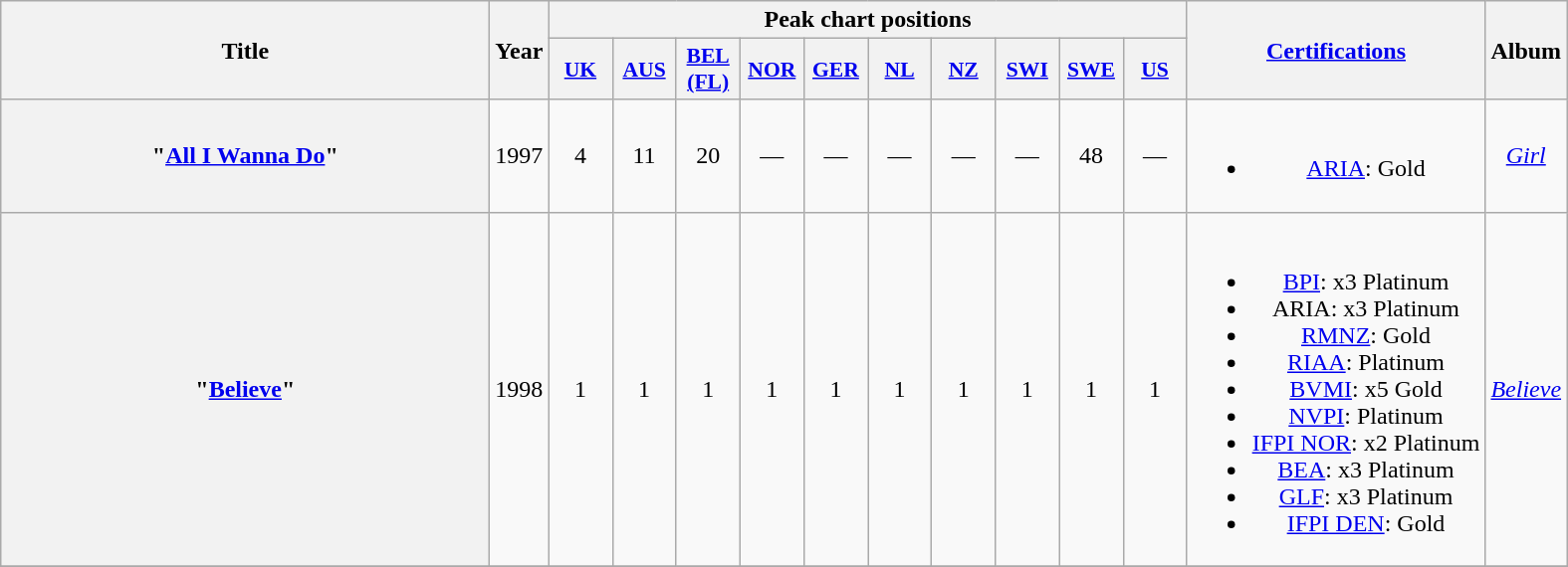<table class="wikitable plainrowheaders" style="text-align:center;">
<tr>
<th scope="col" rowspan="2" style="width:20em;">Title</th>
<th scope="col" rowspan="2" style="width:1em;">Year</th>
<th scope="col" colspan="10">Peak chart positions</th>
<th scope="col" rowspan="2"><a href='#'>Certifications</a></th>
<th scope="col" rowspan="2">Album</th>
</tr>
<tr>
<th scope="col" style="width:2.5em;font-size:90%;"><a href='#'>UK</a><br></th>
<th scope="col" style="width:2.5em;font-size:90%;"><a href='#'>AUS</a><br></th>
<th scope="col" style="width:2.5em;font-size:90%;"><a href='#'>BEL<br>(FL)</a><br></th>
<th scope="col" style="width:2.5em;font-size:90%;"><a href='#'>NOR</a><br></th>
<th scope="col" style="width:2.5em;font-size:90%;"><a href='#'>GER</a><br></th>
<th scope="col" style="width:2.5em;font-size:90%;"><a href='#'>NL</a><br></th>
<th scope="col" style="width:2.5em;font-size:90%;"><a href='#'>NZ</a><br></th>
<th scope="col" style="width:2.5em;font-size:90%;"><a href='#'>SWI</a><br></th>
<th scope="col" style="width:2.5em;font-size:90%;"><a href='#'>SWE</a><br></th>
<th scope="col" style="width:2.5em;font-size:90%;"><a href='#'>US</a><br></th>
</tr>
<tr>
<th scope="row">"<a href='#'>All I Wanna Do</a>"<br></th>
<td>1997</td>
<td>4</td>
<td>11</td>
<td>20</td>
<td>—</td>
<td>—</td>
<td>—</td>
<td>—</td>
<td>—</td>
<td>48</td>
<td>—</td>
<td><br><ul><li><a href='#'>ARIA</a>: Gold</li></ul></td>
<td><em><a href='#'>Girl</a></em></td>
</tr>
<tr>
<th scope="row">"<a href='#'>Believe</a>"<br></th>
<td>1998</td>
<td>1</td>
<td>1</td>
<td>1</td>
<td>1</td>
<td>1</td>
<td>1</td>
<td>1</td>
<td>1</td>
<td>1</td>
<td>1</td>
<td><br><ul><li><a href='#'>BPI</a>: x3 Platinum</li><li>ARIA: x3 Platinum</li><li><a href='#'>RMNZ</a>: Gold</li><li><a href='#'>RIAA</a>: Platinum</li><li><a href='#'>BVMI</a>: x5 Gold</li><li><a href='#'>NVPI</a>: Platinum</li><li><a href='#'>IFPI NOR</a>: x2 Platinum</li><li><a href='#'>BEA</a>: x3 Platinum</li><li><a href='#'>GLF</a>: x3 Platinum</li><li><a href='#'>IFPI DEN</a>: Gold</li></ul></td>
<td><em><a href='#'>Believe</a></em></td>
</tr>
<tr>
</tr>
</table>
